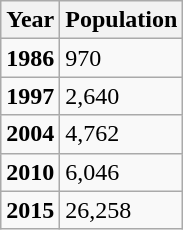<table class="wikitable">
<tr>
<th>Year</th>
<th>Population</th>
</tr>
<tr>
<td><strong>1986</strong></td>
<td>970</td>
</tr>
<tr>
<td><strong>1997</strong></td>
<td>2,640</td>
</tr>
<tr>
<td><strong>2004</strong></td>
<td>4,762</td>
</tr>
<tr>
<td><strong>2010</strong></td>
<td>6,046</td>
</tr>
<tr>
<td><strong>2015</strong></td>
<td>26,258</td>
</tr>
</table>
